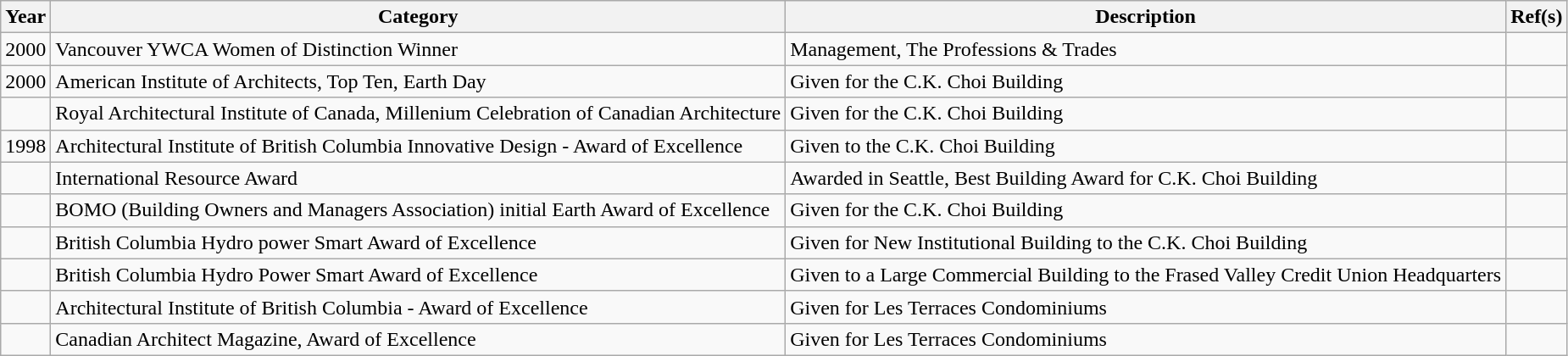<table class="wikitable sortable mw-collapsible">
<tr>
<th>Year</th>
<th>Category</th>
<th>Description</th>
<th>Ref(s)</th>
</tr>
<tr>
<td>2000</td>
<td>Vancouver YWCA Women of Distinction Winner</td>
<td>Management, The Professions & Trades</td>
<td></td>
</tr>
<tr>
<td>2000</td>
<td>American Institute of Architects, Top Ten, Earth Day</td>
<td>Given for the C.K. Choi Building</td>
<td></td>
</tr>
<tr>
<td></td>
<td>Royal Architectural Institute of Canada, Millenium Celebration of Canadian Architecture</td>
<td>Given for the C.K. Choi Building</td>
<td></td>
</tr>
<tr>
<td>1998</td>
<td>Architectural Institute of British Columbia Innovative Design - Award of Excellence</td>
<td>Given to the C.K. Choi Building</td>
<td></td>
</tr>
<tr>
<td></td>
<td>International Resource Award</td>
<td>Awarded in Seattle, Best Building Award for C.K. Choi Building</td>
<td></td>
</tr>
<tr>
<td></td>
<td>BOMO (Building Owners and Managers Association) initial Earth Award of Excellence</td>
<td>Given for the C.K. Choi Building</td>
<td></td>
</tr>
<tr>
<td></td>
<td>British Columbia Hydro power Smart Award of Excellence</td>
<td>Given for New Institutional Building to the C.K. Choi Building</td>
<td></td>
</tr>
<tr>
<td></td>
<td>British Columbia Hydro Power Smart Award of Excellence</td>
<td>Given to a Large Commercial Building to the Frased Valley Credit Union Headquarters</td>
<td></td>
</tr>
<tr>
<td></td>
<td>Architectural Institute of British Columbia - Award of Excellence</td>
<td>Given for Les Terraces Condominiums</td>
<td></td>
</tr>
<tr>
<td></td>
<td>Canadian Architect Magazine, Award of Excellence</td>
<td>Given for Les Terraces Condominiums</td>
<td></td>
</tr>
</table>
